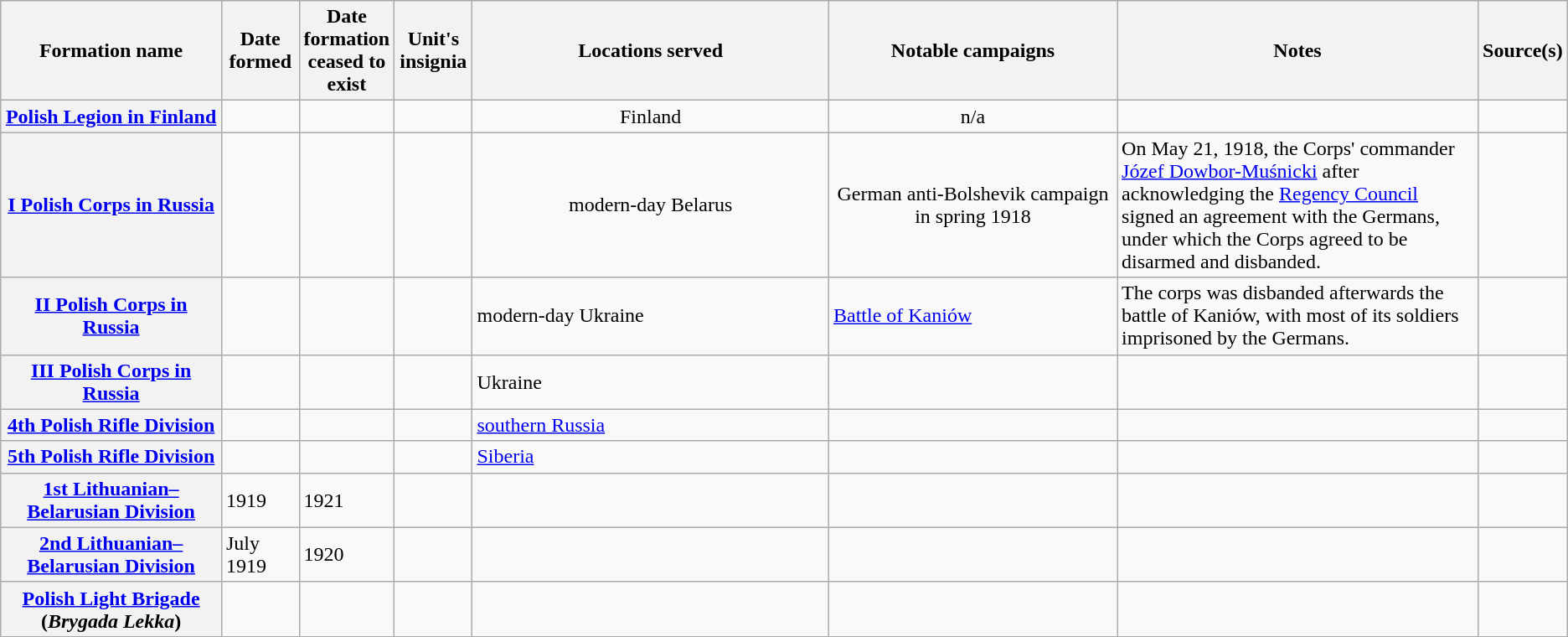<table class="wikitable sortable plainrowheaders">
<tr>
<th scope="col" width="15%">Formation name</th>
<th scope="col" width="5%">Date formed</th>
<th scope="col" width="5%">Date formation ceased to exist</th>
<th scope="col" width="5%">Unit's insignia</th>
<th class="unsortable" scope="col" width="25%">Locations served</th>
<th class="unsortable" scope="col" width="20%">Notable campaigns</th>
<th class="unsortable" scope="col" width="25%">Notes</th>
<th class="unsortable" scope="col" width="5%">Source(s)</th>
</tr>
<tr>
<th scope="row"><a href='#'>Polish Legion in Finland</a></th>
<td align="center"></td>
<td align="center"></td>
<td align="center"></td>
<td align="center">Finland</td>
<td align="center">n/a</td>
<td align="left"></td>
<td align="center"></td>
</tr>
<tr>
<th scope="row"><a href='#'>I Polish Corps in Russia</a></th>
<td align="center"></td>
<td align="center"></td>
<td align="center"></td>
<td align="center">modern-day Belarus</td>
<td align="center">German anti-Bolshevik campaign in spring 1918</td>
<td align="left">On May 21, 1918, the Corps' commander <a href='#'>Józef Dowbor-Muśnicki</a> after acknowledging the <a href='#'>Regency Council</a> signed an agreement with the Germans, under which the Corps agreed to be disarmed and disbanded.</td>
<td align="center"></td>
</tr>
<tr>
<th><a href='#'>II Polish Corps in Russia</a></th>
<td></td>
<td></td>
<td></td>
<td>modern-day Ukraine</td>
<td><a href='#'>Battle of Kaniów</a></td>
<td>The corps was disbanded afterwards the battle of Kaniów, with most of its soldiers imprisoned by the Germans.</td>
<td></td>
</tr>
<tr>
<th><a href='#'>III Polish Corps in Russia</a></th>
<td></td>
<td></td>
<td></td>
<td>Ukraine</td>
<td></td>
<td></td>
<td></td>
</tr>
<tr>
<th><a href='#'>4th Polish Rifle Division</a></th>
<td></td>
<td></td>
<td></td>
<td><a href='#'>southern Russia</a></td>
<td></td>
<td></td>
<td></td>
</tr>
<tr>
<th><a href='#'>5th Polish Rifle Division</a></th>
<td></td>
<td></td>
<td></td>
<td><a href='#'>Siberia</a></td>
<td></td>
<td></td>
<td></td>
</tr>
<tr>
<th><a href='#'>1st Lithuanian–Belarusian Division</a></th>
<td>1919</td>
<td>1921</td>
<td></td>
<td></td>
<td></td>
<td></td>
<td></td>
</tr>
<tr>
<th><a href='#'>2nd Lithuanian–Belarusian Division</a></th>
<td>July 1919</td>
<td>1920</td>
<td></td>
<td></td>
<td></td>
<td></td>
<td></td>
</tr>
<tr>
<th><a href='#'>Polish Light Brigade</a> (<em>Brygada Lekka</em>)</th>
<td></td>
<td></td>
<td></td>
<td></td>
<td></td>
<td></td>
<td></td>
</tr>
</table>
